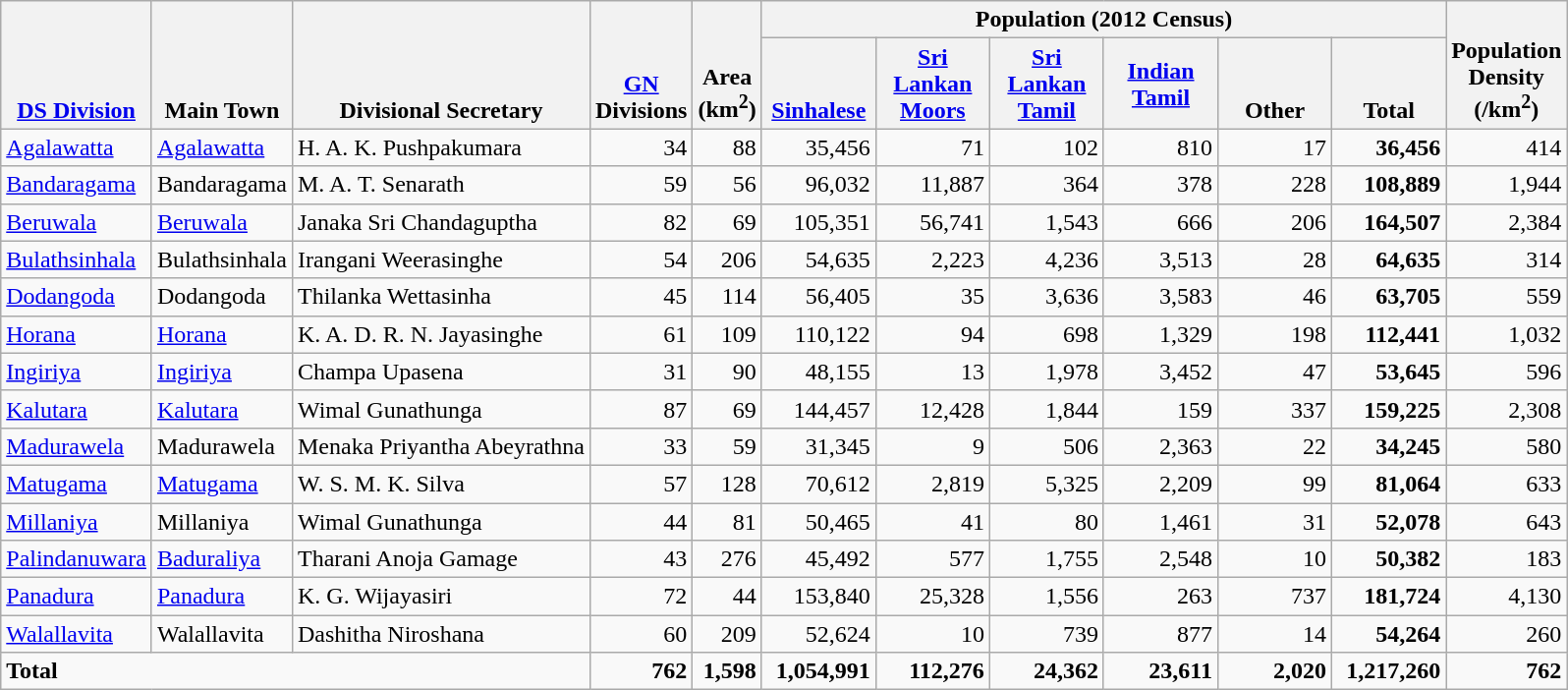<table class="wikitable" border="1" style="text-align:right;">
<tr>
<th style="vertical-align:bottom;" rowspan=2><a href='#'>DS Division</a></th>
<th style="vertical-align:bottom;" rowspan=2>Main Town</th>
<th style="vertical-align:bottom;" rowspan=2>Divisional Secretary</th>
<th style="vertical-align:bottom;" rowspan=2><a href='#'>GN</a><br>Divisions<br></th>
<th style="vertical-align:bottom;" rowspan=2>Area<br>(km<sup>2</sup>)<br></th>
<th colspan=6>Population (2012 Census)</th>
<th style="vertical-align:bottom;" rowspan=2>Population<br>Density<br>(/km<sup>2</sup>)</th>
</tr>
<tr>
<th style="vertical-align:bottom; width:70px;"><a href='#'>Sinhalese</a></th>
<th style="vertical-align:bottom; width:70px;"><a href='#'>Sri Lankan Moors</a></th>
<th style="width:70px;"><a href='#'>Sri Lankan<br>Tamil</a></th>
<th style="width:70px;"><a href='#'>Indian<br>Tamil</a></th>
<th style="vertical-align:bottom; width:70px;">Other</th>
<th style="vertical-align:bottom; width:70px;">Total</th>
</tr>
<tr>
<td align=left><a href='#'>Agalawatta</a></td>
<td align=left><a href='#'>Agalawatta</a></td>
<td align=left>H. A. K. Pushpakumara</td>
<td>34</td>
<td>88</td>
<td>35,456</td>
<td>71</td>
<td>102</td>
<td>810</td>
<td>17</td>
<td><strong>36,456</strong></td>
<td>414</td>
</tr>
<tr>
<td align=left><a href='#'>Bandaragama</a></td>
<td align=left>Bandaragama</td>
<td align=left>M. A. T. Senarath</td>
<td>59</td>
<td>56</td>
<td>96,032</td>
<td>11,887</td>
<td>364</td>
<td>378</td>
<td>228</td>
<td><strong>108,889</strong></td>
<td>1,944</td>
</tr>
<tr>
<td align=left><a href='#'>Beruwala</a></td>
<td align=left><a href='#'>Beruwala</a></td>
<td align=left>Janaka Sri Chandaguptha</td>
<td>82</td>
<td>69</td>
<td>105,351</td>
<td>56,741</td>
<td>1,543</td>
<td>666</td>
<td>206</td>
<td><strong>164,507</strong></td>
<td>2,384</td>
</tr>
<tr>
<td align=left><a href='#'>Bulathsinhala</a></td>
<td align=left>Bulathsinhala</td>
<td align=left>Irangani Weerasinghe</td>
<td>54</td>
<td>206</td>
<td>54,635</td>
<td>2,223</td>
<td>4,236</td>
<td>3,513</td>
<td>28</td>
<td><strong>64,635</strong></td>
<td>314</td>
</tr>
<tr>
<td align=left><a href='#'>Dodangoda</a></td>
<td align=left>Dodangoda</td>
<td align=left>Thilanka Wettasinha</td>
<td>45</td>
<td>114</td>
<td>56,405</td>
<td>35</td>
<td>3,636</td>
<td>3,583</td>
<td>46</td>
<td><strong>63,705</strong></td>
<td>559</td>
</tr>
<tr>
<td align=left><a href='#'>Horana</a></td>
<td align=left><a href='#'>Horana</a></td>
<td align=left>K. A. D. R. N. Jayasinghe</td>
<td>61</td>
<td>109</td>
<td>110,122</td>
<td>94</td>
<td>698</td>
<td>1,329</td>
<td>198</td>
<td><strong>112,441</strong></td>
<td>1,032</td>
</tr>
<tr>
<td align=left><a href='#'>Ingiriya</a></td>
<td align=left><a href='#'>Ingiriya</a></td>
<td align=left>Champa Upasena</td>
<td>31</td>
<td>90</td>
<td>48,155</td>
<td>13</td>
<td>1,978</td>
<td>3,452</td>
<td>47</td>
<td><strong>53,645</strong></td>
<td>596</td>
</tr>
<tr>
<td align=left><a href='#'>Kalutara</a></td>
<td align=left><a href='#'>Kalutara</a></td>
<td align=left>Wimal Gunathunga</td>
<td>87</td>
<td>69</td>
<td>144,457</td>
<td>12,428</td>
<td>1,844</td>
<td>159</td>
<td>337</td>
<td><strong>159,225</strong></td>
<td>2,308</td>
</tr>
<tr>
<td align=left><a href='#'>Madurawela</a></td>
<td align=left>Madurawela</td>
<td align=left>Menaka Priyantha Abeyrathna</td>
<td>33</td>
<td>59</td>
<td>31,345</td>
<td>9</td>
<td>506</td>
<td>2,363</td>
<td>22</td>
<td><strong>34,245</strong></td>
<td>580</td>
</tr>
<tr>
<td align=left><a href='#'>Matugama</a></td>
<td align=left><a href='#'>Matugama</a></td>
<td align=left>W. S. M. K. Silva</td>
<td>57</td>
<td>128</td>
<td>70,612</td>
<td>2,819</td>
<td>5,325</td>
<td>2,209</td>
<td>99</td>
<td><strong>81,064</strong></td>
<td>633</td>
</tr>
<tr>
<td align=left><a href='#'>Millaniya</a></td>
<td align=left>Millaniya</td>
<td align=left>Wimal Gunathunga</td>
<td>44</td>
<td>81</td>
<td>50,465</td>
<td>41</td>
<td>80</td>
<td>1,461</td>
<td>31</td>
<td><strong>52,078</strong></td>
<td>643</td>
</tr>
<tr>
<td align=left><a href='#'>Palindanuwara</a></td>
<td align=left><a href='#'>Baduraliya</a></td>
<td align=left>Tharani Anoja Gamage</td>
<td>43</td>
<td>276</td>
<td>45,492</td>
<td>577</td>
<td>1,755</td>
<td>2,548</td>
<td>10</td>
<td><strong>50,382</strong></td>
<td>183</td>
</tr>
<tr>
<td align=left><a href='#'>Panadura</a></td>
<td align=left><a href='#'>Panadura</a></td>
<td align=left>K. G. Wijayasiri</td>
<td>72</td>
<td>44</td>
<td>153,840</td>
<td>25,328</td>
<td>1,556</td>
<td>263</td>
<td>737</td>
<td><strong>181,724</strong></td>
<td>4,130</td>
</tr>
<tr>
<td align=left><a href='#'>Walallavita</a></td>
<td align=left>Walallavita</td>
<td align=left>Dashitha Niroshana</td>
<td>60</td>
<td>209</td>
<td>52,624</td>
<td>10</td>
<td>739</td>
<td>877</td>
<td>14</td>
<td><strong>54,264</strong></td>
<td>260</td>
</tr>
<tr style="font-weight:bold">
<td align=left colspan=3>Total</td>
<td>762</td>
<td>1,598</td>
<td>1,054,991</td>
<td>112,276</td>
<td>24,362</td>
<td>23,611</td>
<td>2,020</td>
<td>1,217,260</td>
<td>762</td>
</tr>
</table>
